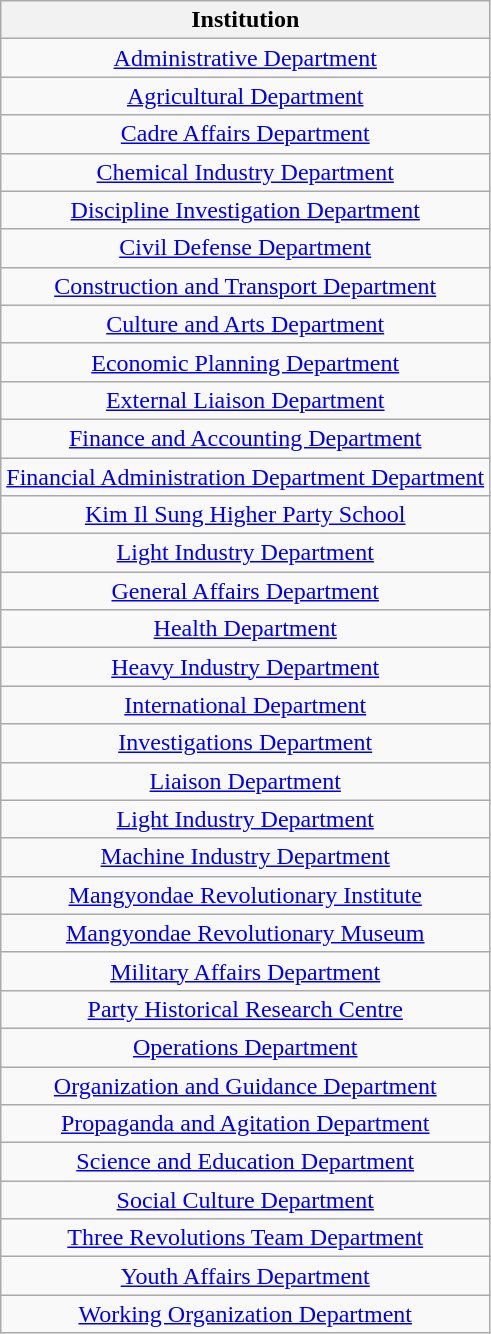<table align="center" class="wikitable">
<tr>
<th>Institution</th>
</tr>
<tr>
<td align="center"><a href='#'>Administrative Department</a></td>
</tr>
<tr>
<td align="center"><a href='#'>Agricultural Department</a></td>
</tr>
<tr>
<td align="center"><a href='#'>Cadre Affairs Department</a></td>
</tr>
<tr>
<td align="center"><a href='#'>Chemical Industry Department</a></td>
</tr>
<tr>
<td align="center"><a href='#'>Discipline Investigation Department</a></td>
</tr>
<tr>
<td align="center"><a href='#'>Civil Defense Department</a></td>
</tr>
<tr>
<td align="center"><a href='#'>Construction and Transport Department</a></td>
</tr>
<tr>
<td align="center"><a href='#'>Culture and Arts Department</a></td>
</tr>
<tr>
<td align="center"><a href='#'>Economic Planning Department</a></td>
</tr>
<tr>
<td align="center"><a href='#'>External Liaison Department</a></td>
</tr>
<tr>
<td align="center"><a href='#'>Finance and Accounting Department</a></td>
</tr>
<tr>
<td align="center"><a href='#'>Financial Administration Department Department</a></td>
</tr>
<tr>
<td align="center"><a href='#'>Kim Il Sung Higher Party School</a></td>
</tr>
<tr>
<td align="center"><a href='#'>Light Industry Department</a></td>
</tr>
<tr>
<td align="center"><a href='#'>General Affairs Department</a></td>
</tr>
<tr>
<td align="center"><a href='#'>Health Department</a></td>
</tr>
<tr>
<td align="center"><a href='#'>Heavy Industry Department</a></td>
</tr>
<tr>
<td align="center"><a href='#'>International Department</a></td>
</tr>
<tr>
<td align="center"><a href='#'>Investigations Department</a></td>
</tr>
<tr>
<td align="center"><a href='#'>Liaison Department</a></td>
</tr>
<tr>
<td align="center"><a href='#'>Light Industry Department</a></td>
</tr>
<tr>
<td align="center"><a href='#'>Machine Industry Department</a></td>
</tr>
<tr>
<td align="center"><a href='#'>Mangyondae Revolutionary Institute</a></td>
</tr>
<tr>
<td align="center"><a href='#'>Mangyondae Revolutionary Museum</a></td>
</tr>
<tr>
<td align="center"><a href='#'>Military Affairs Department</a></td>
</tr>
<tr>
<td align="center"><a href='#'>Party Historical Research Centre</a></td>
</tr>
<tr>
<td align="center"><a href='#'>Operations Department</a></td>
</tr>
<tr>
<td align="center"><a href='#'>Organization and Guidance Department</a></td>
</tr>
<tr>
<td align="center"><a href='#'>Propaganda and Agitation Department</a></td>
</tr>
<tr>
<td align="center"><a href='#'>Science and Education Department</a></td>
</tr>
<tr>
<td align="center"><a href='#'>Social Culture Department</a></td>
</tr>
<tr>
<td align="center"><a href='#'>Three Revolutions Team Department</a></td>
</tr>
<tr>
<td align="center"><a href='#'>Youth Affairs Department</a></td>
</tr>
<tr>
<td align="center"><a href='#'>Working Organization Department</a></td>
</tr>
</table>
